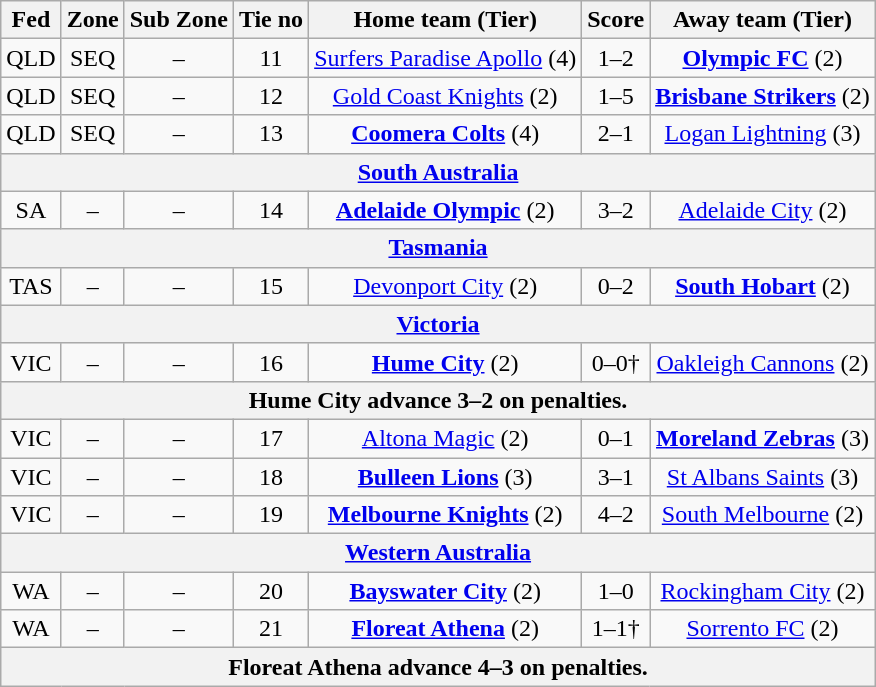<table class="wikitable" style="text-align:center">
<tr>
<th>Fed</th>
<th>Zone</th>
<th>Sub Zone</th>
<th>Tie no</th>
<th>Home team (Tier)</th>
<th>Score</th>
<th>Away team (Tier)</th>
</tr>
<tr>
<td>QLD</td>
<td>SEQ</td>
<td>–</td>
<td>11</td>
<td><a href='#'>Surfers Paradise Apollo</a> (4)</td>
<td>1–2</td>
<td><strong><a href='#'>Olympic FC</a></strong> (2)</td>
</tr>
<tr>
<td>QLD</td>
<td>SEQ</td>
<td>–</td>
<td>12</td>
<td><a href='#'>Gold Coast Knights</a> (2)</td>
<td>1–5</td>
<td><strong><a href='#'>Brisbane Strikers</a></strong> (2)</td>
</tr>
<tr>
<td>QLD</td>
<td>SEQ</td>
<td>–</td>
<td>13</td>
<td><strong><a href='#'>Coomera Colts</a></strong> (4)</td>
<td>2–1</td>
<td><a href='#'>Logan Lightning</a> (3)</td>
</tr>
<tr>
<th colspan=7><a href='#'>South Australia</a></th>
</tr>
<tr>
<td>SA</td>
<td>–</td>
<td>–</td>
<td>14</td>
<td><strong><a href='#'>Adelaide Olympic</a></strong> (2)</td>
<td>3–2</td>
<td><a href='#'>Adelaide City</a> (2)</td>
</tr>
<tr>
<th colspan=7><a href='#'>Tasmania</a></th>
</tr>
<tr>
<td>TAS</td>
<td>–</td>
<td>–</td>
<td>15</td>
<td><a href='#'>Devonport City</a> (2)</td>
<td>0–2</td>
<td><strong><a href='#'>South Hobart</a></strong> (2)</td>
</tr>
<tr>
<th colspan=7><a href='#'>Victoria</a></th>
</tr>
<tr>
<td>VIC</td>
<td>–</td>
<td>–</td>
<td>16</td>
<td><strong><a href='#'>Hume City</a></strong> (2)</td>
<td>0–0†</td>
<td><a href='#'>Oakleigh Cannons</a> (2)</td>
</tr>
<tr>
<th colspan=7>Hume City advance 3–2 on penalties.</th>
</tr>
<tr>
<td>VIC</td>
<td>–</td>
<td>–</td>
<td>17</td>
<td><a href='#'>Altona Magic</a> (2)</td>
<td>0–1</td>
<td><strong><a href='#'>Moreland Zebras</a></strong> (3)</td>
</tr>
<tr>
<td>VIC</td>
<td>–</td>
<td>–</td>
<td>18</td>
<td><strong><a href='#'>Bulleen Lions</a></strong> (3)</td>
<td>3–1</td>
<td><a href='#'>St Albans Saints</a> (3)</td>
</tr>
<tr>
<td>VIC</td>
<td>–</td>
<td>–</td>
<td>19</td>
<td><strong><a href='#'>Melbourne Knights</a></strong> (2)</td>
<td>4–2</td>
<td><a href='#'>South Melbourne</a> (2)</td>
</tr>
<tr>
<th colspan=7><a href='#'>Western Australia</a></th>
</tr>
<tr>
<td>WA</td>
<td>–</td>
<td>–</td>
<td>20</td>
<td><strong><a href='#'>Bayswater City</a></strong> (2)</td>
<td>1–0</td>
<td><a href='#'>Rockingham City</a> (2)</td>
</tr>
<tr>
<td>WA</td>
<td>–</td>
<td>–</td>
<td>21</td>
<td><strong><a href='#'>Floreat Athena</a></strong> (2)</td>
<td>1–1†</td>
<td><a href='#'>Sorrento FC</a> (2)</td>
</tr>
<tr>
<th colspan=7>Floreat Athena advance 4–3 on penalties.</th>
</tr>
</table>
